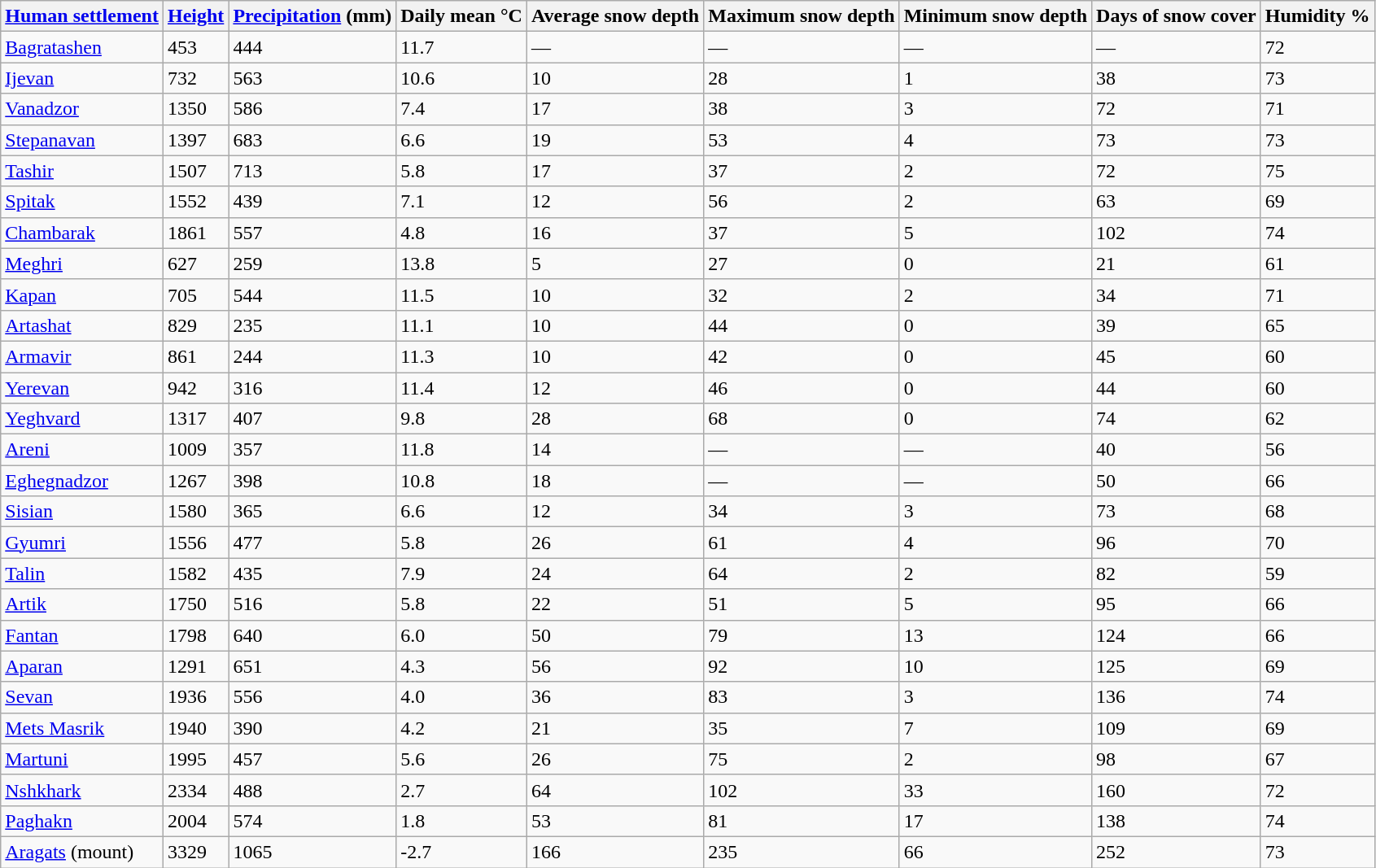<table class="wikitable">
<tr>
<th><a href='#'>Human settlement</a></th>
<th><a href='#'>Height</a></th>
<th><a href='#'>Precipitation</a> (mm)</th>
<th>Daily mean °C</th>
<th>Average snow depth</th>
<th>Maximum snow depth</th>
<th>Minimum snow depth</th>
<th>Days of snow cover</th>
<th>Humidity %</th>
</tr>
<tr>
<td><a href='#'>Bagratashen</a></td>
<td>453</td>
<td>444</td>
<td>11.7</td>
<td>—</td>
<td>—</td>
<td>—</td>
<td>—</td>
<td>72</td>
</tr>
<tr>
<td><a href='#'>Ijevan</a></td>
<td>732</td>
<td>563</td>
<td>10.6</td>
<td>10</td>
<td>28</td>
<td>1</td>
<td>38</td>
<td>73</td>
</tr>
<tr 333>
<td><a href='#'>Vanadzor</a></td>
<td>1350</td>
<td>586</td>
<td>7.4</td>
<td>17</td>
<td>38</td>
<td>3</td>
<td>72</td>
<td>71</td>
</tr>
<tr>
<td><a href='#'>Stepanavan</a></td>
<td>1397</td>
<td>683</td>
<td>6.6</td>
<td>19</td>
<td>53</td>
<td>4</td>
<td>73</td>
<td>73</td>
</tr>
<tr>
<td><a href='#'>Tashir</a></td>
<td>1507</td>
<td>713</td>
<td>5.8</td>
<td>17</td>
<td>37</td>
<td>2</td>
<td>72</td>
<td>75</td>
</tr>
<tr>
<td><a href='#'>Spitak</a></td>
<td>1552</td>
<td>439</td>
<td>7.1</td>
<td>12</td>
<td>56</td>
<td>2</td>
<td>63</td>
<td>69</td>
</tr>
<tr>
<td><a href='#'>Chambarak</a></td>
<td>1861</td>
<td>557</td>
<td>4.8</td>
<td>16</td>
<td>37</td>
<td>5</td>
<td>102</td>
<td>74</td>
</tr>
<tr>
<td><a href='#'>Meghri</a></td>
<td>627</td>
<td>259</td>
<td>13.8</td>
<td>5</td>
<td>27</td>
<td>0</td>
<td>21</td>
<td>61</td>
</tr>
<tr>
<td><a href='#'>Kapan</a></td>
<td>705</td>
<td>544</td>
<td>11.5</td>
<td>10</td>
<td>32</td>
<td>2</td>
<td>34</td>
<td>71</td>
</tr>
<tr>
<td><a href='#'>Artashat</a></td>
<td>829</td>
<td>235</td>
<td>11.1</td>
<td>10</td>
<td>44</td>
<td>0</td>
<td>39</td>
<td>65</td>
</tr>
<tr>
<td><a href='#'>Armavir</a></td>
<td>861</td>
<td>244</td>
<td>11.3</td>
<td>10</td>
<td>42</td>
<td>0</td>
<td>45</td>
<td>60</td>
</tr>
<tr>
<td><a href='#'>Yerevan</a></td>
<td>942</td>
<td>316</td>
<td>11.4</td>
<td>12</td>
<td>46</td>
<td>0</td>
<td>44</td>
<td>60</td>
</tr>
<tr>
<td><a href='#'>Yeghvard</a></td>
<td>1317</td>
<td>407</td>
<td>9.8</td>
<td>28</td>
<td>68</td>
<td>0</td>
<td>74</td>
<td>62</td>
</tr>
<tr>
<td><a href='#'>Areni</a></td>
<td>1009</td>
<td>357</td>
<td>11.8</td>
<td>14</td>
<td>—</td>
<td>—</td>
<td>40</td>
<td>56</td>
</tr>
<tr>
<td><a href='#'>Eghegnadzor</a></td>
<td>1267</td>
<td>398</td>
<td>10.8</td>
<td>18</td>
<td>—</td>
<td>—</td>
<td>50</td>
<td>66</td>
</tr>
<tr>
<td><a href='#'>Sisian</a></td>
<td>1580</td>
<td>365</td>
<td>6.6</td>
<td>12</td>
<td>34</td>
<td>3</td>
<td>73</td>
<td>68</td>
</tr>
<tr>
<td><a href='#'>Gyumri</a></td>
<td>1556</td>
<td>477</td>
<td>5.8</td>
<td>26</td>
<td>61</td>
<td>4</td>
<td>96</td>
<td>70</td>
</tr>
<tr>
<td><a href='#'>Talin</a></td>
<td>1582</td>
<td>435</td>
<td>7.9</td>
<td>24</td>
<td>64</td>
<td>2</td>
<td>82</td>
<td>59</td>
</tr>
<tr>
<td><a href='#'>Artik</a></td>
<td>1750</td>
<td>516</td>
<td>5.8</td>
<td>22</td>
<td>51</td>
<td>5</td>
<td>95</td>
<td>66</td>
</tr>
<tr>
<td><a href='#'>Fantan</a></td>
<td>1798</td>
<td>640</td>
<td>6.0</td>
<td>50</td>
<td>79</td>
<td>13</td>
<td>124</td>
<td>66</td>
</tr>
<tr>
<td><a href='#'>Aparan</a></td>
<td>1291</td>
<td>651</td>
<td>4.3</td>
<td>56</td>
<td>92</td>
<td>10</td>
<td>125</td>
<td>69</td>
</tr>
<tr>
<td><a href='#'>Sevan</a></td>
<td>1936</td>
<td>556</td>
<td>4.0</td>
<td>36</td>
<td>83</td>
<td>3</td>
<td>136</td>
<td>74</td>
</tr>
<tr>
<td><a href='#'>Mets Masrik</a></td>
<td>1940</td>
<td>390</td>
<td>4.2</td>
<td>21</td>
<td>35</td>
<td>7</td>
<td>109</td>
<td>69</td>
</tr>
<tr>
<td><a href='#'>Martuni</a></td>
<td>1995</td>
<td>457</td>
<td>5.6</td>
<td>26</td>
<td>75</td>
<td>2</td>
<td>98</td>
<td>67</td>
</tr>
<tr>
<td><a href='#'>Nshkhark</a></td>
<td>2334</td>
<td>488</td>
<td>2.7</td>
<td>64</td>
<td>102</td>
<td>33</td>
<td>160</td>
<td>72</td>
</tr>
<tr>
<td><a href='#'>Paghakn</a></td>
<td>2004</td>
<td>574</td>
<td>1.8</td>
<td>53</td>
<td>81</td>
<td>17</td>
<td>138</td>
<td>74</td>
</tr>
<tr>
<td><a href='#'>Aragats</a> (mount)</td>
<td>3329</td>
<td>1065</td>
<td>-2.7</td>
<td>166</td>
<td>235</td>
<td>66</td>
<td>252</td>
<td>73</td>
</tr>
</table>
